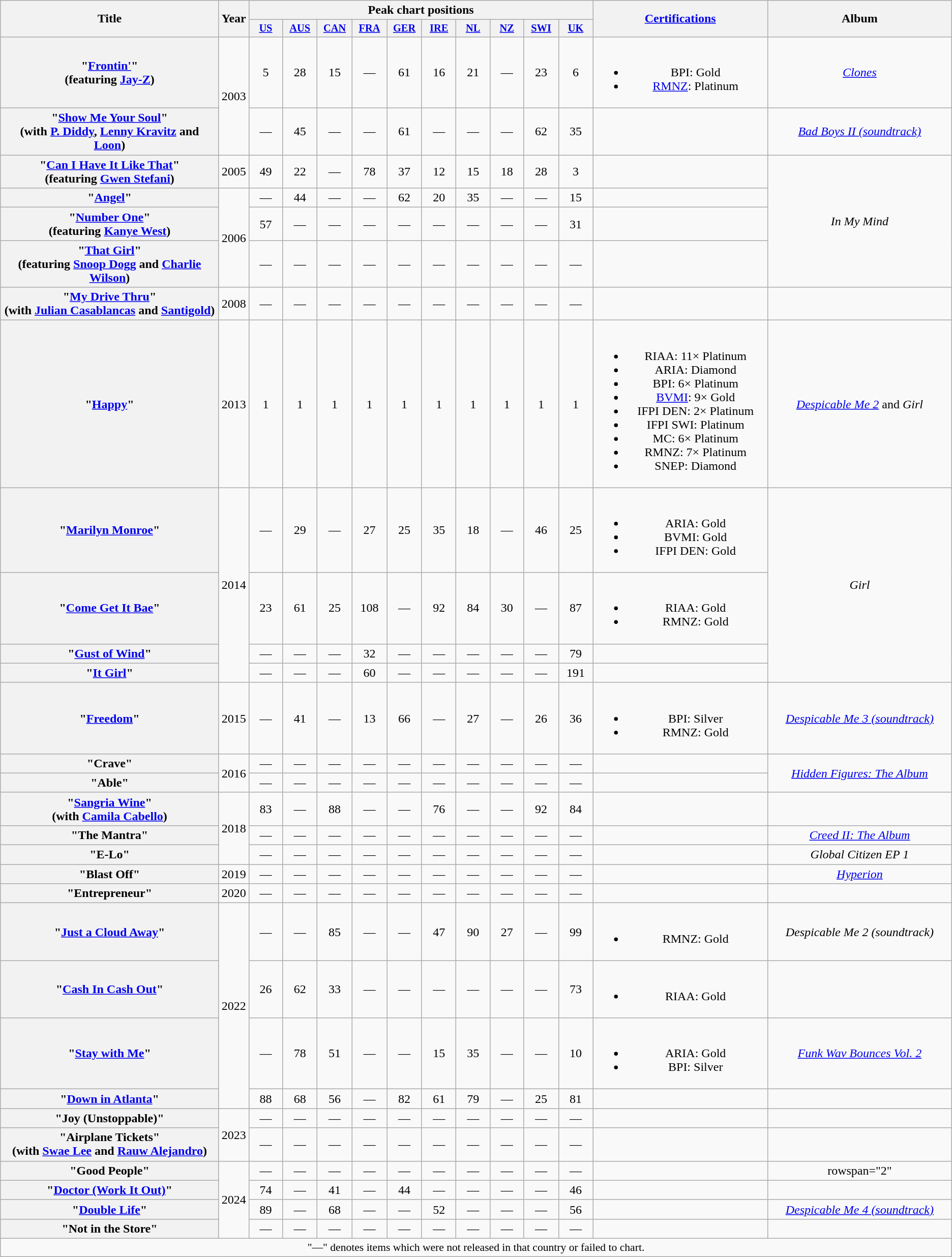<table class="wikitable plainrowheaders" style="text-align:center;">
<tr>
<th scope="col" rowspan="2" style="width:19em;">Title</th>
<th scope="col" rowspan="2">Year</th>
<th scope="col" colspan="10">Peak chart positions</th>
<th scope="col" rowspan="2" style="width:15em;"><a href='#'>Certifications</a></th>
<th scope="col" rowspan="2" style="width:16em;">Album</th>
</tr>
<tr>
<th scope="col" style="width:3em; font-size:85%;"><a href='#'>US</a><br></th>
<th scope="col" style="width:3em; font-size:85%;"><a href='#'>AUS</a><br></th>
<th scope="col" style="width:3em; font-size:85%;"><a href='#'>CAN</a><br></th>
<th scope="col" style="width:3em; font-size:85%;"><a href='#'>FRA</a><br></th>
<th scope="col" style="width:3em; font-size:85%;"><a href='#'>GER</a><br></th>
<th scope="col" style="width:3em; font-size:85%;"><a href='#'>IRE</a><br></th>
<th scope="col" style="width:3em; font-size:85%;"><a href='#'>NL</a><br></th>
<th scope="col" style="width:3em; font-size:85%;"><a href='#'>NZ</a><br></th>
<th scope="col" style="width:3em; font-size:85%;"><a href='#'>SWI</a><br></th>
<th scope="col" style="width:3em; font-size:85%;"><a href='#'>UK</a><br></th>
</tr>
<tr>
<th scope="row">"<a href='#'>Frontin'</a>"<br><span>(featuring <a href='#'>Jay-Z</a>)</span></th>
<td rowspan="2">2003</td>
<td>5</td>
<td>28</td>
<td>15</td>
<td>—</td>
<td>61</td>
<td>16</td>
<td>21</td>
<td>—</td>
<td>23</td>
<td>6</td>
<td><br><ul><li>BPI: Gold</li><li><a href='#'>RMNZ</a>: Platinum</li></ul></td>
<td><em><a href='#'>Clones</a></em></td>
</tr>
<tr>
<th scope="row">"<a href='#'>Show Me Your Soul</a>"<br><span>(with <a href='#'>P. Diddy</a>, <a href='#'>Lenny Kravitz</a> and <a href='#'>Loon</a>)</span></th>
<td>—</td>
<td>45</td>
<td>—</td>
<td>—</td>
<td>61</td>
<td>—</td>
<td>—</td>
<td>—</td>
<td>62</td>
<td>35</td>
<td></td>
<td><em><a href='#'>Bad Boys II (soundtrack)</a></em></td>
</tr>
<tr>
<th scope="row">"<a href='#'>Can I Have It Like That</a>"<br><span>(featuring <a href='#'>Gwen Stefani</a>)</span></th>
<td>2005</td>
<td>49</td>
<td>22</td>
<td>—</td>
<td>78</td>
<td>37</td>
<td>12</td>
<td>15</td>
<td>18</td>
<td>28</td>
<td>3</td>
<td></td>
<td rowspan="4"><em>In My Mind</em></td>
</tr>
<tr>
<th scope="row">"<a href='#'>Angel</a>"</th>
<td rowspan="3">2006</td>
<td>—</td>
<td>44</td>
<td>—</td>
<td>—</td>
<td>62</td>
<td>20</td>
<td>35</td>
<td>—</td>
<td>—</td>
<td>15</td>
<td></td>
</tr>
<tr>
<th scope="row">"<a href='#'>Number One</a>"<br><span>(featuring <a href='#'>Kanye West</a>)</span></th>
<td>57</td>
<td>—</td>
<td>—</td>
<td>—</td>
<td>—</td>
<td>—</td>
<td>—</td>
<td>—</td>
<td>—</td>
<td>31</td>
<td></td>
</tr>
<tr>
<th scope="row">"<a href='#'>That Girl</a>"<br><span>(featuring <a href='#'>Snoop Dogg</a> and <a href='#'>Charlie Wilson</a>)</span></th>
<td>—</td>
<td>—</td>
<td>—</td>
<td>—</td>
<td>—</td>
<td>—</td>
<td>—</td>
<td>—</td>
<td>—</td>
<td>—</td>
<td></td>
</tr>
<tr>
<th scope="row">"<a href='#'>My Drive Thru</a>"<br><span>(with <a href='#'>Julian Casablancas</a> and <a href='#'>Santigold</a>)</span></th>
<td>2008</td>
<td>—</td>
<td>—</td>
<td>—</td>
<td>—</td>
<td>—</td>
<td>—</td>
<td>—</td>
<td>—</td>
<td>—</td>
<td>—</td>
<td></td>
<td></td>
</tr>
<tr>
<th scope="row">"<a href='#'>Happy</a>"</th>
<td>2013</td>
<td>1</td>
<td>1</td>
<td>1</td>
<td>1</td>
<td>1</td>
<td>1</td>
<td>1</td>
<td>1</td>
<td>1</td>
<td>1</td>
<td><br><ul><li>RIAA: 11× Platinum</li><li>ARIA: Diamond</li><li>BPI: 6× Platinum</li><li><a href='#'>BVMI</a>: 9× Gold</li><li>IFPI DEN: 2× Platinum</li><li>IFPI SWI: Platinum</li><li>MC: 6× Platinum</li><li>RMNZ: 7× Platinum</li><li>SNEP: Diamond</li></ul></td>
<td><em><a href='#'>Despicable Me 2</a></em> and <em>Girl</em></td>
</tr>
<tr>
<th scope="row">"<a href='#'>Marilyn Monroe</a>"</th>
<td rowspan="4">2014</td>
<td>—</td>
<td>29</td>
<td>—</td>
<td>27</td>
<td>25</td>
<td>35</td>
<td>18</td>
<td>—</td>
<td>46</td>
<td>25</td>
<td><br><ul><li>ARIA: Gold</li><li>BVMI: Gold</li><li>IFPI DEN: Gold</li></ul></td>
<td rowspan="4"><em>Girl</em></td>
</tr>
<tr>
<th scope="row">"<a href='#'>Come Get It Bae</a>"</th>
<td>23</td>
<td>61</td>
<td>25</td>
<td>108</td>
<td>—</td>
<td>92</td>
<td>84</td>
<td>30</td>
<td>—</td>
<td>87</td>
<td><br><ul><li>RIAA: Gold</li><li>RMNZ: Gold</li></ul></td>
</tr>
<tr>
<th scope="row">"<a href='#'>Gust of Wind</a>"</th>
<td>—</td>
<td>—</td>
<td>—</td>
<td>32</td>
<td>—</td>
<td>—</td>
<td>—</td>
<td>—</td>
<td>—</td>
<td>79</td>
<td></td>
</tr>
<tr>
<th scope="row">"<a href='#'>It Girl</a>"</th>
<td>—</td>
<td>—</td>
<td>—</td>
<td>60</td>
<td>—</td>
<td>—</td>
<td>—</td>
<td>—</td>
<td>—</td>
<td>191</td>
<td></td>
</tr>
<tr>
<th scope="row">"<a href='#'>Freedom</a>"</th>
<td>2015</td>
<td>—</td>
<td>41</td>
<td>—</td>
<td>13</td>
<td>66</td>
<td>—</td>
<td>27</td>
<td>—</td>
<td>26</td>
<td>36</td>
<td><br><ul><li>BPI: Silver</li><li>RMNZ: Gold</li></ul></td>
<td><em><a href='#'>Despicable Me 3 (soundtrack)</a></em></td>
</tr>
<tr>
<th scope="row">"Crave"</th>
<td rowspan="2">2016</td>
<td>—</td>
<td>—</td>
<td>—</td>
<td>—</td>
<td>—</td>
<td>—</td>
<td>—</td>
<td>—</td>
<td>—</td>
<td>—</td>
<td></td>
<td rowspan="2"><em><a href='#'>Hidden Figures: The Album</a></em></td>
</tr>
<tr>
<th scope="row">"Able"</th>
<td>—</td>
<td>—</td>
<td>—</td>
<td>—</td>
<td>—</td>
<td>—</td>
<td>—</td>
<td>—</td>
<td>—</td>
<td>—</td>
<td></td>
</tr>
<tr>
<th scope="row">"<a href='#'>Sangria Wine</a>"<br><span>(with <a href='#'>Camila Cabello</a>)</span></th>
<td rowspan="3">2018</td>
<td>83</td>
<td>—</td>
<td>88</td>
<td>—</td>
<td>—</td>
<td>76</td>
<td>—</td>
<td>—</td>
<td>92</td>
<td>84</td>
<td></td>
<td></td>
</tr>
<tr>
<th scope="row">"The Mantra"<br></th>
<td>—</td>
<td>—</td>
<td>—</td>
<td>—</td>
<td>—</td>
<td>—</td>
<td>—</td>
<td>—</td>
<td>—</td>
<td>—</td>
<td></td>
<td><em><a href='#'>Creed II: The Album</a></em></td>
</tr>
<tr>
<th scope="row">"E-Lo"<br></th>
<td>—</td>
<td>—</td>
<td>—</td>
<td>—</td>
<td>—</td>
<td>—</td>
<td>—</td>
<td>—</td>
<td>—</td>
<td>—</td>
<td></td>
<td><em>Global Citizen EP 1</em></td>
</tr>
<tr>
<th scope="row">"Blast Off"<br></th>
<td>2019</td>
<td>—</td>
<td>—</td>
<td>—</td>
<td>—</td>
<td>—</td>
<td>—</td>
<td>—</td>
<td>—</td>
<td>—</td>
<td>—</td>
<td></td>
<td><em><a href='#'>Hyperion</a></em></td>
</tr>
<tr>
<th scope="row">"Entrepreneur"<br></th>
<td>2020</td>
<td>—</td>
<td>—</td>
<td>—</td>
<td>—</td>
<td>—</td>
<td>—</td>
<td>—</td>
<td>—</td>
<td>—</td>
<td>—</td>
<td></td>
<td></td>
</tr>
<tr>
<th scope="row">"<a href='#'>Just a Cloud Away</a>"</th>
<td rowspan="4">2022</td>
<td>—</td>
<td>—</td>
<td>85</td>
<td>—</td>
<td>—</td>
<td>47</td>
<td>90</td>
<td>27</td>
<td>—</td>
<td>99</td>
<td><br><ul><li>RMNZ: Gold</li></ul></td>
<td><em>Despicable Me 2 (soundtrack)</em></td>
</tr>
<tr>
<th scope="row">"<a href='#'>Cash In Cash Out</a>"<br></th>
<td>26</td>
<td>62</td>
<td>33</td>
<td>—</td>
<td>—</td>
<td>—</td>
<td>—</td>
<td>—</td>
<td>—</td>
<td>73</td>
<td><br><ul><li>RIAA: Gold</li></ul></td>
<td></td>
</tr>
<tr>
<th scope="row">"<a href='#'>Stay with Me</a>"<br></th>
<td>—</td>
<td>78</td>
<td>51</td>
<td>—</td>
<td>—</td>
<td>15</td>
<td>35</td>
<td>—</td>
<td>—</td>
<td>10</td>
<td><br><ul><li>ARIA: Gold</li><li>BPI: Silver</li></ul></td>
<td><em><a href='#'>Funk Wav Bounces Vol. 2</a></em></td>
</tr>
<tr>
<th scope="row">"<a href='#'>Down in Atlanta</a>"<br></th>
<td>88</td>
<td>68</td>
<td>56</td>
<td>—</td>
<td>82</td>
<td>61</td>
<td>79</td>
<td>—</td>
<td>25</td>
<td>81</td>
<td></td>
<td></td>
</tr>
<tr>
<th scope="row">"Joy (Unstoppable)"<br></th>
<td rowspan="2">2023</td>
<td>—</td>
<td>—</td>
<td>—</td>
<td>—</td>
<td>—</td>
<td>—</td>
<td>—</td>
<td>—</td>
<td>—</td>
<td>—</td>
<td></td>
<td></td>
</tr>
<tr>
<th scope="row">"Airplane Tickets"<br><span>(with <a href='#'>Swae Lee</a> and <a href='#'>Rauw Alejandro</a>)</span></th>
<td>—</td>
<td>—</td>
<td>—</td>
<td>—</td>
<td>—</td>
<td>—</td>
<td>—</td>
<td>—</td>
<td>—</td>
<td>—</td>
<td></td>
<td></td>
</tr>
<tr>
<th scope="row">"Good People"<br></th>
<td rowspan="4">2024</td>
<td>—</td>
<td>—</td>
<td>—</td>
<td>—</td>
<td>—</td>
<td>—</td>
<td>—</td>
<td>—</td>
<td>—</td>
<td>—</td>
<td></td>
<td>rowspan="2" </td>
</tr>
<tr>
<th scope="row">"<a href='#'>Doctor (Work It Out)</a>"<br></th>
<td>74</td>
<td>—</td>
<td>41</td>
<td>—</td>
<td>44<br></td>
<td>—</td>
<td>—</td>
<td>—</td>
<td>—</td>
<td>46</td>
<td></td>
</tr>
<tr>
<th scope="row">"<a href='#'>Double Life</a>"</th>
<td>89</td>
<td>—</td>
<td>68</td>
<td>—</td>
<td>—</td>
<td>52<br></td>
<td>—</td>
<td>—</td>
<td>—</td>
<td>56</td>
<td></td>
<td><em><a href='#'>Despicable Me 4 (soundtrack)</a></em></td>
</tr>
<tr>
<th scope="row">"Not in the Store"<br></th>
<td>—</td>
<td>—</td>
<td>—</td>
<td>—</td>
<td>—</td>
<td>—</td>
<td>—</td>
<td>—</td>
<td>—</td>
<td>—</td>
<td></td>
<td></td>
</tr>
<tr>
<td colspan="18" style="font-size:90%;">"—" denotes items which were not released in that country or failed to chart.</td>
</tr>
</table>
